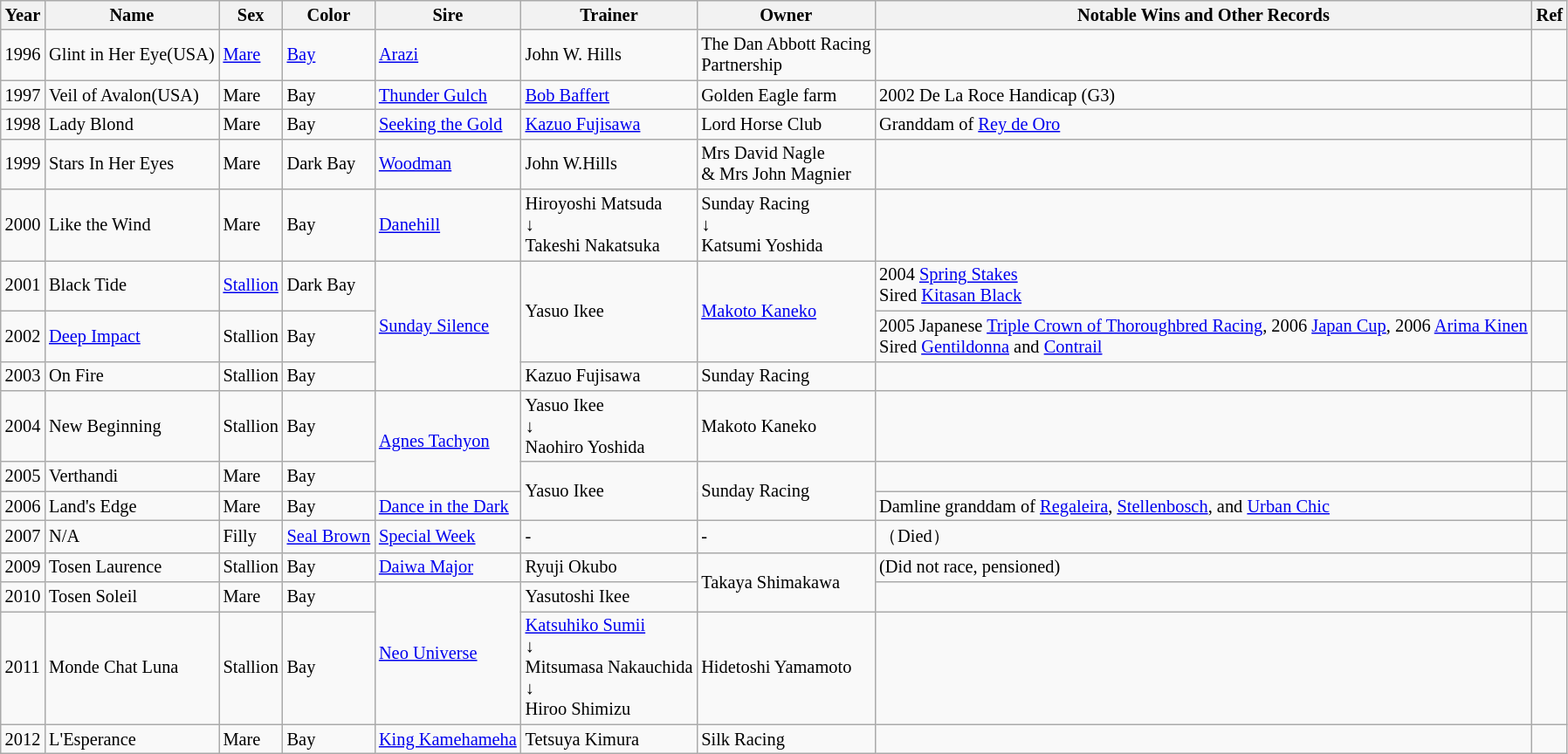<table class="wikitable" border="1" style="font-size: 85%">
<tr>
<th>Year</th>
<th>Name</th>
<th>Sex</th>
<th>Color</th>
<th>Sire</th>
<th>Trainer</th>
<th>Owner</th>
<th>Notable Wins and Other Records</th>
<th>Ref</th>
</tr>
<tr>
<td>1996</td>
<td nowrap="">Glint in Her Eye(USA)</td>
<td><a href='#'>Mare</a></td>
<td><a href='#'>Bay</a></td>
<td><a href='#'>Arazi</a></td>
<td nowrap="">John W. Hills</td>
<td nowrap="">The Dan Abbott Racing<br>Partnership</td>
<td></td>
<td></td>
</tr>
<tr>
<td>1997</td>
<td>Veil of Avalon(USA)</td>
<td>Mare</td>
<td>Bay</td>
<td><a href='#'>Thunder Gulch</a></td>
<td><a href='#'>Bob Baffert</a></td>
<td>Golden Eagle farm</td>
<td>2002 De La Roce Handicap (G3)</td>
<td></td>
</tr>
<tr>
<td>1998</td>
<td>Lady Blond</td>
<td>Mare</td>
<td>Bay</td>
<td><a href='#'>Seeking the Gold</a></td>
<td nowrap=""><a href='#'>Kazuo Fujisawa</a></td>
<td>Lord Horse Club</td>
<td>Granddam of <a href='#'>Rey de Oro</a></td>
<td></td>
</tr>
<tr>
<td>1999</td>
<td nowrap="">Stars In Her Eyes</td>
<td>Mare</td>
<td nowrap="">Dark Bay</td>
<td><a href='#'>Woodman</a></td>
<td>John W.Hills</td>
<td>Mrs David Nagle<br>& Mrs John Magnier</td>
<td></td>
<td></td>
</tr>
<tr>
<td>2000</td>
<td>Like the Wind</td>
<td>Mare</td>
<td>Bay</td>
<td><a href='#'>Danehill</a></td>
<td>Hiroyoshi Matsuda<br>↓<br>Takeshi Nakatsuka</td>
<td>Sunday Racing<br>↓<br>Katsumi Yoshida</td>
<td></td>
<td></td>
</tr>
<tr>
<td>2001</td>
<td>Black Tide</td>
<td><a href='#'>Stallion</a></td>
<td>Dark Bay</td>
<td rowspan="3" nowrap=""><a href='#'>Sunday Silence</a></td>
<td rowspan="2">Yasuo Ikee</td>
<td rowspan="2"><a href='#'>Makoto Kaneko</a></td>
<td>2004 <a href='#'>Spring Stakes</a><br>Sired <a href='#'>Kitasan Black</a></td>
<td></td>
</tr>
<tr>
<td>2002</td>
<td><a href='#'>Deep Impact</a></td>
<td>Stallion</td>
<td>Bay</td>
<td><span>2005 Japanese <a href='#'>Triple Crown of Thoroughbred Racing</a>,</span> 2006 <a href='#'>Japan Cup</a>, 2006 <a href='#'>Arima Kinen</a><br>Sired <a href='#'>Gentildonna</a> and <a href='#'>Contrail</a></td>
<td></td>
</tr>
<tr>
<td>2003</td>
<td>On Fire</td>
<td>Stallion</td>
<td>Bay</td>
<td>Kazuo Fujisawa</td>
<td>Sunday Racing</td>
<td></td>
<td></td>
</tr>
<tr>
<td>2004</td>
<td>New Beginning</td>
<td>Stallion</td>
<td>Bay</td>
<td rowspan="2"><a href='#'>Agnes Tachyon</a></td>
<td>Yasuo Ikee<br>↓<br>Naohiro Yoshida</td>
<td nowrap="">Makoto Kaneko</td>
<td></td>
<td></td>
</tr>
<tr>
<td>2005</td>
<td>Verthandi</td>
<td>Mare</td>
<td>Bay</td>
<td rowspan="2">Yasuo Ikee</td>
<td rowspan="2">Sunday Racing</td>
<td></td>
<td></td>
</tr>
<tr>
<td>2006</td>
<td>Land's Edge</td>
<td>Mare</td>
<td>Bay</td>
<td><a href='#'>Dance in the Dark</a></td>
<td>Damline granddam of <a href='#'>Regaleira</a>, <a href='#'>Stellenbosch</a>, and <a href='#'>Urban Chic</a></td>
<td></td>
</tr>
<tr>
<td>2007</td>
<td nowrap="">N/A</td>
<td>Filly</td>
<td><a href='#'>Seal Brown</a></td>
<td><a href='#'>Special Week</a></td>
<td>-</td>
<td>-</td>
<td>（Died）</td>
<td></td>
</tr>
<tr>
<td>2009</td>
<td>Tosen Laurence</td>
<td>Stallion</td>
<td>Bay</td>
<td><a href='#'>Daiwa Major</a></td>
<td>Ryuji Okubo</td>
<td rowspan="2">Takaya Shimakawa</td>
<td>(Did not race, pensioned)</td>
<td></td>
</tr>
<tr>
<td>2010</td>
<td>Tosen Soleil</td>
<td>Mare</td>
<td>Bay</td>
<td rowspan="2"><a href='#'>Neo Universe</a></td>
<td>Yasutoshi Ikee</td>
<td></td>
<td></td>
</tr>
<tr>
<td>2011</td>
<td>Monde Chat Luna</td>
<td>Stallion</td>
<td>Bay</td>
<td><a href='#'>Katsuhiko Sumii</a><br>↓<br>Mitsumasa Nakauchida<br>↓<br>Hiroo Shimizu</td>
<td>Hidetoshi Yamamoto</td>
<td></td>
<td></td>
</tr>
<tr>
<td>2012</td>
<td>L'Esperance</td>
<td>Mare</td>
<td>Bay</td>
<td><a href='#'>King Kamehameha</a></td>
<td>Tetsuya Kimura</td>
<td>Silk Racing</td>
<td></td>
<td></td>
</tr>
</table>
